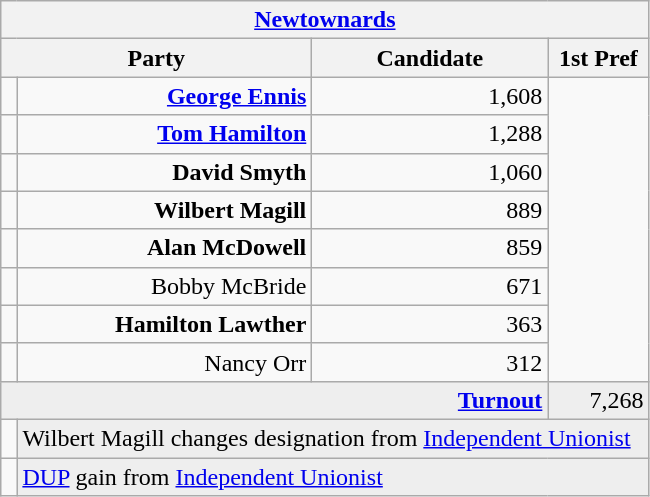<table class="wikitable">
<tr>
<th colspan="4" align="center"><a href='#'>Newtownards</a></th>
</tr>
<tr>
<th colspan="2" align="center" width=200>Party</th>
<th width=150>Candidate</th>
<th width=60>1st Pref</th>
</tr>
<tr>
<td></td>
<td align="right"><strong><a href='#'>George Ennis</a></strong></td>
<td align="right">1,608</td>
</tr>
<tr>
<td></td>
<td align="right"><strong><a href='#'>Tom Hamilton</a></strong></td>
<td align="right">1,288</td>
</tr>
<tr>
<td></td>
<td align="right"><strong>David Smyth</strong></td>
<td align="right">1,060</td>
</tr>
<tr>
<td></td>
<td align="right"><strong>Wilbert Magill</strong></td>
<td align="right">889</td>
</tr>
<tr>
<td></td>
<td align="right"><strong>Alan McDowell</strong></td>
<td align="right">859</td>
</tr>
<tr>
<td></td>
<td align="right">Bobby McBride</td>
<td align="right">671</td>
</tr>
<tr>
<td></td>
<td align="right"><strong>Hamilton Lawther</strong></td>
<td align="right">363</td>
</tr>
<tr>
<td></td>
<td align="right">Nancy Orr</td>
<td align="right">312</td>
</tr>
<tr bgcolor="EEEEEE">
<td colspan=3 align="right"><strong><a href='#'>Turnout</a></strong></td>
<td align="right">7,268</td>
</tr>
<tr>
<td bgcolor=></td>
<td colspan=3 bgcolor="EEEEEE">Wilbert Magill changes designation from <a href='#'>Independent Unionist</a></td>
</tr>
<tr>
<td bgcolor=></td>
<td colspan=3 bgcolor="EEEEEE"><a href='#'>DUP</a> gain from <a href='#'>Independent Unionist</a></td>
</tr>
</table>
